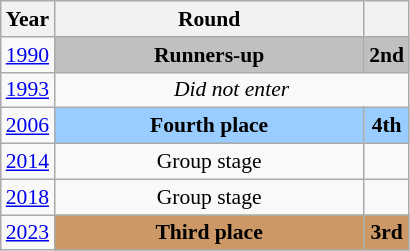<table class="wikitable" style="text-align: center; font-size:90%">
<tr>
<th>Year</th>
<th style="width:200px">Round</th>
<th></th>
</tr>
<tr>
<td><a href='#'>1990</a></td>
<td bgcolor=Silver><strong>Runners-up</strong></td>
<td bgcolor=Silver><strong>2nd</strong></td>
</tr>
<tr>
<td><a href='#'>1993</a></td>
<td colspan="2"><em>Did not enter</em></td>
</tr>
<tr>
<td><a href='#'>2006</a></td>
<td bgcolor="9acdff"><strong>Fourth place</strong></td>
<td bgcolor="9acdff"><strong>4th</strong></td>
</tr>
<tr>
<td><a href='#'>2014</a></td>
<td>Group stage</td>
<td></td>
</tr>
<tr>
<td><a href='#'>2018</a></td>
<td>Group stage</td>
<td></td>
</tr>
<tr>
<td><a href='#'>2023</a></td>
<td bgcolor="cc9966"><strong>Third place</strong></td>
<td bgcolor="cc9966"><strong>3rd</strong></td>
</tr>
</table>
